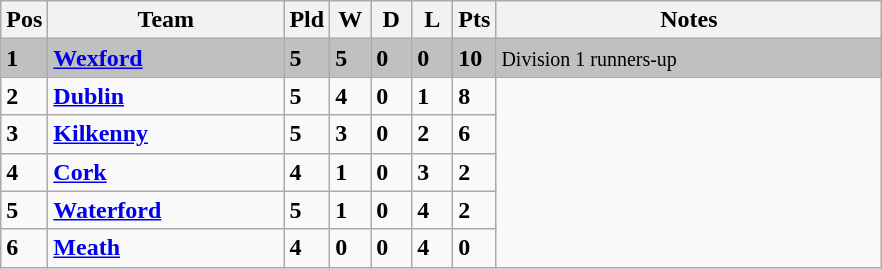<table class="wikitable" style="text-align: centre;">
<tr>
<th width=20>Pos</th>
<th width=150>Team</th>
<th width=20>Pld</th>
<th width=20>W</th>
<th width=20>D</th>
<th width=20>L</th>
<th width=20>Pts</th>
<th width=250>Notes</th>
</tr>
<tr style="background:silver;">
<td><strong>1</strong></td>
<td align=left><strong> <a href='#'>Wexford</a> </strong></td>
<td><strong>5</strong></td>
<td><strong>5</strong></td>
<td><strong>0</strong></td>
<td><strong>0</strong></td>
<td><strong>10</strong></td>
<td><small> Division 1 runners-up</small></td>
</tr>
<tr style>
<td><strong>2</strong></td>
<td align=left><strong> <a href='#'>Dublin</a> </strong></td>
<td><strong>5</strong></td>
<td><strong>4</strong></td>
<td><strong>0</strong></td>
<td><strong>1</strong></td>
<td><strong>8</strong></td>
</tr>
<tr>
<td><strong>3</strong></td>
<td align=left><strong> <a href='#'>Kilkenny</a> </strong></td>
<td><strong>5</strong></td>
<td><strong>3</strong></td>
<td><strong>0</strong></td>
<td><strong>2</strong></td>
<td><strong>6</strong></td>
</tr>
<tr>
<td><strong>4</strong></td>
<td align=left><strong> <a href='#'>Cork</a> </strong></td>
<td><strong>4</strong></td>
<td><strong>1</strong></td>
<td><strong>0</strong></td>
<td><strong>3</strong></td>
<td><strong>2</strong></td>
</tr>
<tr style>
<td><strong>5</strong></td>
<td align=left><strong> <a href='#'>Waterford</a> </strong></td>
<td><strong>5</strong></td>
<td><strong>1</strong></td>
<td><strong>0</strong></td>
<td><strong>4</strong></td>
<td><strong>2</strong></td>
</tr>
<tr>
<td><strong>6</strong></td>
<td align=left><strong> <a href='#'>Meath</a> </strong></td>
<td><strong>4</strong></td>
<td><strong>0</strong></td>
<td><strong>0</strong></td>
<td><strong>4</strong></td>
<td><strong>0</strong></td>
</tr>
</table>
